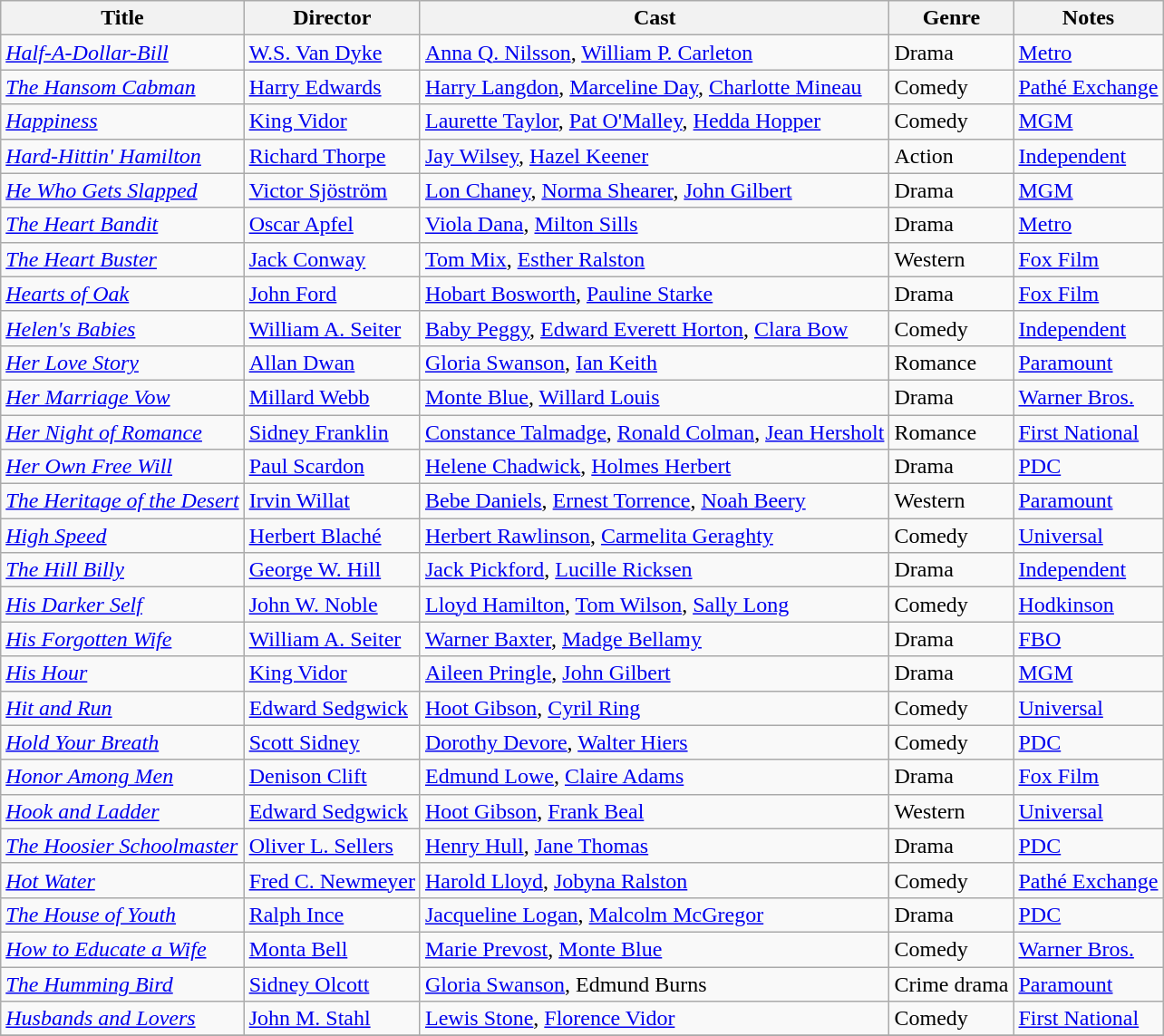<table class="wikitable">
<tr>
<th>Title</th>
<th>Director</th>
<th>Cast</th>
<th>Genre</th>
<th>Notes</th>
</tr>
<tr>
<td><em><a href='#'>Half-A-Dollar-Bill</a></em></td>
<td><a href='#'>W.S. Van Dyke</a></td>
<td><a href='#'>Anna Q. Nilsson</a>, <a href='#'>William P. Carleton</a></td>
<td>Drama</td>
<td><a href='#'>Metro</a></td>
</tr>
<tr>
<td><em><a href='#'>The Hansom Cabman</a></em></td>
<td><a href='#'>Harry Edwards</a></td>
<td><a href='#'>Harry Langdon</a>, <a href='#'>Marceline Day</a>, <a href='#'>Charlotte Mineau</a></td>
<td>Comedy</td>
<td><a href='#'>Pathé Exchange</a></td>
</tr>
<tr>
<td><em><a href='#'>Happiness</a></em></td>
<td><a href='#'>King Vidor</a></td>
<td><a href='#'>Laurette Taylor</a>, <a href='#'>Pat O'Malley</a>, <a href='#'>Hedda Hopper</a></td>
<td>Comedy</td>
<td><a href='#'>MGM</a></td>
</tr>
<tr>
<td><em><a href='#'>Hard-Hittin' Hamilton</a></em></td>
<td><a href='#'>Richard Thorpe</a></td>
<td><a href='#'>Jay Wilsey</a>, <a href='#'>Hazel Keener</a></td>
<td>Action</td>
<td><a href='#'>Independent</a></td>
</tr>
<tr>
<td><em><a href='#'>He Who Gets Slapped</a></em></td>
<td><a href='#'>Victor Sjöström</a></td>
<td><a href='#'>Lon Chaney</a>, <a href='#'>Norma Shearer</a>, <a href='#'>John Gilbert</a></td>
<td>Drama</td>
<td><a href='#'>MGM</a></td>
</tr>
<tr>
<td><em><a href='#'>The Heart Bandit</a></em></td>
<td><a href='#'>Oscar Apfel</a></td>
<td><a href='#'>Viola Dana</a>, <a href='#'>Milton Sills</a></td>
<td>Drama</td>
<td><a href='#'>Metro</a></td>
</tr>
<tr>
<td><em><a href='#'>The Heart Buster</a></em></td>
<td><a href='#'>Jack Conway</a></td>
<td><a href='#'>Tom Mix</a>, <a href='#'>Esther Ralston</a></td>
<td>Western</td>
<td><a href='#'>Fox Film</a></td>
</tr>
<tr>
<td><em><a href='#'>Hearts of Oak</a></em></td>
<td><a href='#'>John Ford</a></td>
<td><a href='#'>Hobart Bosworth</a>, <a href='#'>Pauline Starke</a></td>
<td>Drama</td>
<td><a href='#'>Fox Film</a></td>
</tr>
<tr>
<td><em><a href='#'>Helen's Babies</a></em></td>
<td><a href='#'>William A. Seiter</a></td>
<td><a href='#'>Baby Peggy</a>, <a href='#'>Edward Everett Horton</a>, <a href='#'>Clara Bow</a></td>
<td>Comedy</td>
<td><a href='#'>Independent</a></td>
</tr>
<tr>
<td><em><a href='#'>Her Love Story</a></em></td>
<td><a href='#'>Allan Dwan</a></td>
<td><a href='#'>Gloria Swanson</a>, <a href='#'>Ian Keith</a></td>
<td>Romance</td>
<td><a href='#'>Paramount</a></td>
</tr>
<tr>
<td><em><a href='#'>Her Marriage Vow</a></em></td>
<td><a href='#'>Millard Webb</a></td>
<td><a href='#'>Monte Blue</a>, <a href='#'>Willard Louis</a></td>
<td>Drama</td>
<td><a href='#'>Warner Bros.</a></td>
</tr>
<tr>
<td><em><a href='#'>Her Night of Romance</a></em></td>
<td><a href='#'>Sidney Franklin</a></td>
<td><a href='#'>Constance Talmadge</a>, <a href='#'>Ronald Colman</a>, <a href='#'>Jean Hersholt</a></td>
<td>Romance</td>
<td><a href='#'>First National</a></td>
</tr>
<tr>
<td><em><a href='#'>Her Own Free Will</a></em></td>
<td><a href='#'>Paul Scardon</a></td>
<td><a href='#'>Helene Chadwick</a>, <a href='#'>Holmes Herbert</a></td>
<td>Drama</td>
<td><a href='#'>PDC</a></td>
</tr>
<tr>
<td><em><a href='#'>The Heritage of the Desert</a></em></td>
<td><a href='#'>Irvin Willat</a></td>
<td><a href='#'>Bebe Daniels</a>, <a href='#'>Ernest Torrence</a>, <a href='#'>Noah Beery</a></td>
<td>Western</td>
<td><a href='#'>Paramount</a></td>
</tr>
<tr>
<td><em><a href='#'>High Speed</a></em></td>
<td><a href='#'>Herbert Blaché</a></td>
<td><a href='#'>Herbert Rawlinson</a>, <a href='#'>Carmelita Geraghty</a></td>
<td>Comedy</td>
<td><a href='#'>Universal</a></td>
</tr>
<tr>
<td><em><a href='#'>The Hill Billy</a></em></td>
<td><a href='#'>George W. Hill</a></td>
<td><a href='#'>Jack Pickford</a>, <a href='#'>Lucille Ricksen</a></td>
<td>Drama</td>
<td><a href='#'>Independent</a></td>
</tr>
<tr>
<td><em><a href='#'>His Darker Self</a></em></td>
<td><a href='#'>John W. Noble</a></td>
<td><a href='#'>Lloyd Hamilton</a>, <a href='#'>Tom Wilson</a>, <a href='#'>Sally Long</a></td>
<td>Comedy</td>
<td><a href='#'>Hodkinson</a></td>
</tr>
<tr>
<td><em><a href='#'>His Forgotten Wife</a></em></td>
<td><a href='#'>William A. Seiter</a></td>
<td><a href='#'>Warner Baxter</a>, <a href='#'>Madge Bellamy</a></td>
<td>Drama</td>
<td><a href='#'>FBO</a></td>
</tr>
<tr>
<td><em><a href='#'>His Hour</a></em></td>
<td><a href='#'>King Vidor</a></td>
<td><a href='#'>Aileen Pringle</a>, <a href='#'>John Gilbert</a></td>
<td>Drama</td>
<td><a href='#'>MGM</a></td>
</tr>
<tr>
<td><em><a href='#'>Hit and Run</a></em></td>
<td><a href='#'>Edward Sedgwick</a></td>
<td><a href='#'>Hoot Gibson</a>, <a href='#'>Cyril Ring</a></td>
<td>Comedy</td>
<td><a href='#'>Universal</a></td>
</tr>
<tr>
<td><em><a href='#'>Hold Your Breath</a></em></td>
<td><a href='#'>Scott Sidney</a></td>
<td><a href='#'>Dorothy Devore</a>, <a href='#'>Walter Hiers</a></td>
<td>Comedy</td>
<td><a href='#'>PDC</a></td>
</tr>
<tr>
<td><em><a href='#'>Honor Among Men</a></em></td>
<td><a href='#'>Denison Clift</a></td>
<td><a href='#'>Edmund Lowe</a>, <a href='#'>Claire Adams</a></td>
<td>Drama</td>
<td><a href='#'>Fox Film</a></td>
</tr>
<tr>
<td><em><a href='#'>Hook and Ladder</a></em></td>
<td><a href='#'>Edward Sedgwick</a></td>
<td><a href='#'>Hoot Gibson</a>, <a href='#'>Frank Beal</a></td>
<td>Western</td>
<td><a href='#'>Universal</a></td>
</tr>
<tr>
<td><em><a href='#'>The Hoosier Schoolmaster</a></em></td>
<td><a href='#'>Oliver L. Sellers</a></td>
<td><a href='#'>Henry Hull</a>, <a href='#'>Jane Thomas</a></td>
<td>Drama</td>
<td><a href='#'>PDC</a></td>
</tr>
<tr>
<td><em><a href='#'>Hot Water</a></em></td>
<td><a href='#'>Fred C. Newmeyer</a></td>
<td><a href='#'>Harold Lloyd</a>, <a href='#'>Jobyna Ralston</a></td>
<td>Comedy</td>
<td><a href='#'>Pathé Exchange</a></td>
</tr>
<tr>
<td><em><a href='#'>The House of Youth</a></em></td>
<td><a href='#'>Ralph Ince</a></td>
<td><a href='#'>Jacqueline Logan</a>, <a href='#'>Malcolm McGregor</a></td>
<td>Drama</td>
<td><a href='#'>PDC</a></td>
</tr>
<tr>
<td><em><a href='#'>How to Educate a Wife</a></em></td>
<td><a href='#'>Monta Bell</a></td>
<td><a href='#'>Marie Prevost</a>, <a href='#'>Monte Blue</a></td>
<td>Comedy</td>
<td><a href='#'>Warner Bros.</a></td>
</tr>
<tr>
<td><em><a href='#'>The Humming Bird</a></em></td>
<td><a href='#'>Sidney Olcott</a></td>
<td><a href='#'>Gloria Swanson</a>, Edmund Burns</td>
<td>Crime drama</td>
<td><a href='#'>Paramount</a></td>
</tr>
<tr>
<td><em><a href='#'>Husbands and Lovers</a></em></td>
<td><a href='#'>John M. Stahl</a></td>
<td><a href='#'>Lewis Stone</a>, <a href='#'>Florence Vidor</a></td>
<td>Comedy</td>
<td><a href='#'>First National</a></td>
</tr>
<tr>
</tr>
</table>
